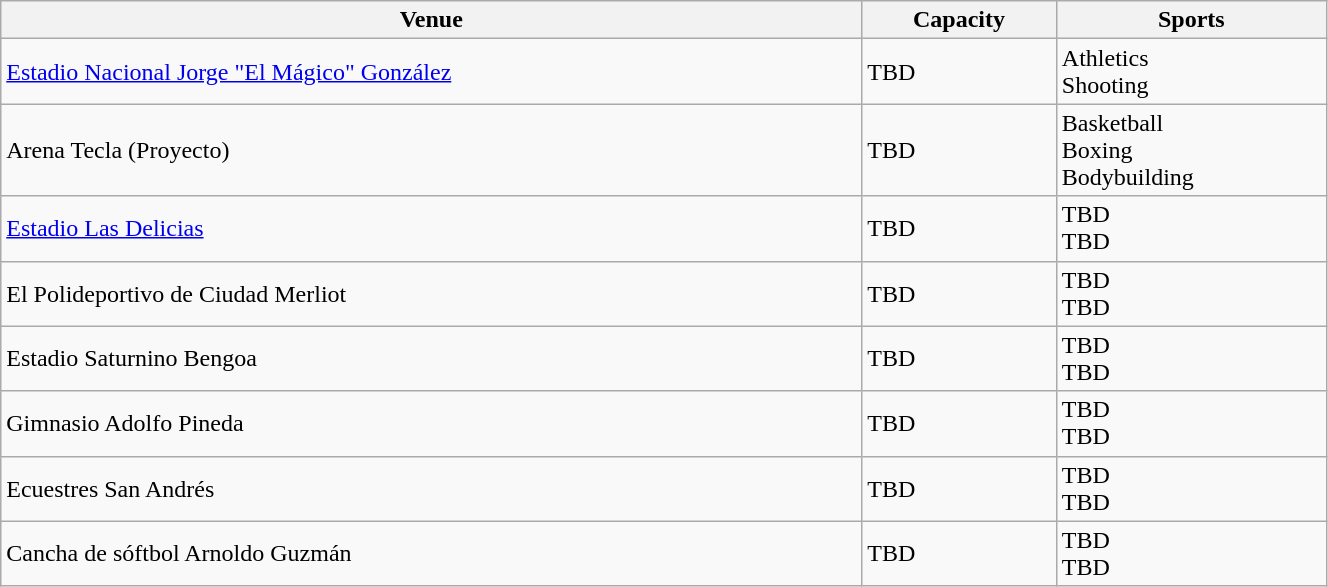<table class="wikitable" style="width:70%;">
<tr>
<th>Venue</th>
<th>Capacity</th>
<th>Sports</th>
</tr>
<tr align=>
<td><a href='#'>Estadio Nacional Jorge "El Mágico" González</a></td>
<td>TBD</td>
<td>Athletics <br> Shooting</td>
</tr>
<tr>
<td>Arena Tecla (Proyecto)</td>
<td>TBD</td>
<td>Basketball <br> Boxing <br> Bodybuilding</td>
</tr>
<tr>
<td><a href='#'>Estadio Las Delicias</a></td>
<td>TBD</td>
<td>TBD <br> TBD</td>
</tr>
<tr>
<td>El Polideportivo de Ciudad Merliot</td>
<td>TBD</td>
<td>TBD <br> TBD</td>
</tr>
<tr>
<td>Estadio Saturnino Bengoa</td>
<td>TBD</td>
<td>TBD <br> TBD</td>
</tr>
<tr>
<td>Gimnasio Adolfo Pineda</td>
<td>TBD</td>
<td>TBD <br> TBD</td>
</tr>
<tr>
<td>Ecuestres San Andrés</td>
<td>TBD</td>
<td>TBD <br> TBD</td>
</tr>
<tr>
<td>Cancha de sóftbol Arnoldo Guzmán</td>
<td>TBD</td>
<td>TBD <br> TBD</td>
</tr>
</table>
